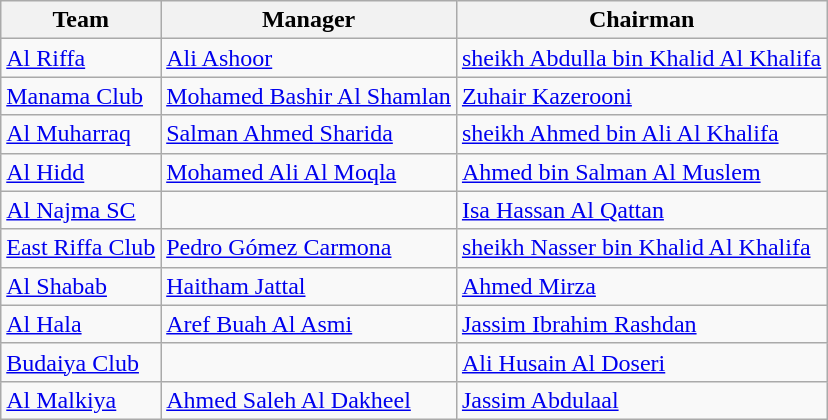<table class="wikitable sortable">
<tr>
<th>Team</th>
<th>Manager</th>
<th>Chairman</th>
</tr>
<tr>
<td><a href='#'>Al Riffa</a></td>
<td> <a href='#'>Ali Ashoor</a></td>
<td> <a href='#'>sheikh Abdulla bin Khalid Al Khalifa</a></td>
</tr>
<tr>
<td><a href='#'>Manama Club</a></td>
<td> <a href='#'>Mohamed Bashir Al Shamlan</a></td>
<td> <a href='#'>Zuhair Kazerooni</a></td>
</tr>
<tr>
<td><a href='#'>Al Muharraq</a></td>
<td> <a href='#'>Salman Ahmed Sharida</a></td>
<td> <a href='#'>sheikh Ahmed bin Ali Al Khalifa</a></td>
</tr>
<tr>
<td><a href='#'>Al Hidd</a></td>
<td> <a href='#'>Mohamed Ali Al Moqla</a></td>
<td> <a href='#'>Ahmed bin Salman Al Muslem</a></td>
</tr>
<tr>
<td><a href='#'>Al Najma SC</a></td>
<td> </td>
<td> <a href='#'>Isa Hassan Al Qattan</a></td>
</tr>
<tr>
<td><a href='#'>East Riffa Club</a></td>
<td> <a href='#'>Pedro Gómez Carmona</a></td>
<td> <a href='#'>sheikh Nasser bin Khalid Al Khalifa</a></td>
</tr>
<tr>
<td><a href='#'>Al Shabab</a></td>
<td> <a href='#'>Haitham Jattal</a></td>
<td> <a href='#'>Ahmed Mirza</a></td>
</tr>
<tr>
<td><a href='#'>Al Hala</a></td>
<td> <a href='#'>Aref Buah Al Asmi</a></td>
<td> <a href='#'>Jassim Ibrahim Rashdan</a></td>
</tr>
<tr>
<td><a href='#'>Budaiya Club</a></td>
<td></td>
<td> <a href='#'>Ali Husain Al Doseri</a></td>
</tr>
<tr>
<td><a href='#'>Al Malkiya</a></td>
<td> <a href='#'>Ahmed Saleh Al Dakheel</a></td>
<td> <a href='#'>Jassim Abdulaal</a></td>
</tr>
</table>
